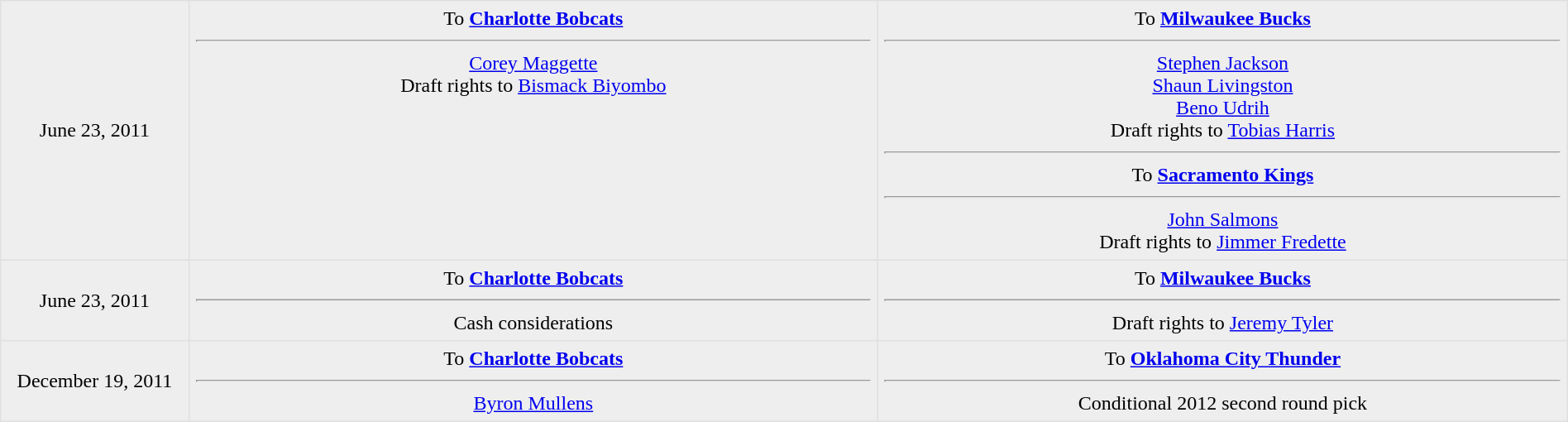<table border=1 style="border-collapse:collapse; text-align: center; width: 100%" bordercolor="#DFDFDF"  cellpadding="5">
<tr bgcolor="eeeeee">
<td style="width:12%">June 23, 2011</td>
<td style="width:44%" valign="top">To <strong><a href='#'>Charlotte Bobcats</a></strong><hr><a href='#'>Corey Maggette</a><br>Draft rights to <a href='#'>Bismack Biyombo</a></td>
<td style="width:44%" valign="top">To <strong><a href='#'>Milwaukee Bucks</a></strong><hr><a href='#'>Stephen Jackson</a><br><a href='#'>Shaun Livingston</a><br><a href='#'>Beno Udrih</a><br>Draft rights to <a href='#'>Tobias Harris</a><hr>To <strong><a href='#'>Sacramento Kings</a></strong><hr><a href='#'>John Salmons</a><br>Draft rights to <a href='#'>Jimmer Fredette</a></td>
</tr>
<tr bgcolor="eeeeee">
<td style="width:12%">June 23, 2011</td>
<td style="width:44%" valign="top">To <strong><a href='#'>Charlotte Bobcats</a></strong><hr>Cash considerations</td>
<td style="width:44%" valign="top">To <strong><a href='#'>Milwaukee Bucks</a></strong><hr>Draft rights to <a href='#'>Jeremy Tyler</a></td>
</tr>
<tr bgcolor="eeeeee">
<td style="width:12%">December 19, 2011</td>
<td style="width:44%" valign="top">To <strong><a href='#'>Charlotte Bobcats</a></strong><hr><a href='#'>Byron Mullens</a></td>
<td style="width:44%" valign="top">To <strong><a href='#'>Oklahoma City Thunder</a></strong><hr>Conditional 2012 second round pick</td>
</tr>
</table>
